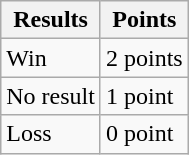<table class="wikitable">
<tr>
<th>Results</th>
<th>Points</th>
</tr>
<tr>
<td>Win</td>
<td>2 points</td>
</tr>
<tr>
<td>No result</td>
<td>1 point</td>
</tr>
<tr>
<td>Loss</td>
<td>0 point</td>
</tr>
</table>
